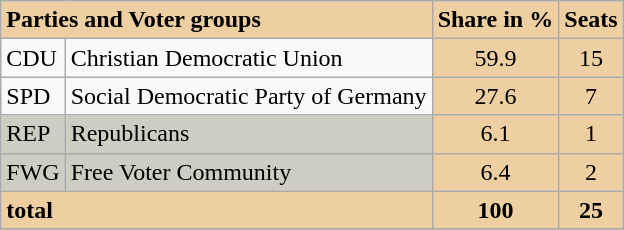<table class="wikitable">
<tr>
<td colspan="2" bgcolor="#EECFA1"><strong>Parties and Voter groups</strong></td>
<td align="center" bgcolor="#EECFA1"><strong>Share in %</strong></td>
<td align="center" bgcolor="#EECFA1"><strong>Seats</strong></td>
</tr>
<tr --->
<td>CDU</td>
<td>Christian Democratic Union</td>
<td align="center" bgcolor="#EECFA1">59.9</td>
<td align="center" bgcolor="#EECFA1">15</td>
</tr>
<tr --->
<td>SPD</td>
<td>Social Democratic Party of Germany</td>
<td align="center" bgcolor="#EECFA1">27.6</td>
<td align="center" bgcolor="#EECFA1">7</td>
</tr>
<tr --->
<td bgcolor="#CDCDC1">REP</td>
<td bgcolor="#CDCDC1">Republicans</td>
<td align="center" bgcolor="#EECFA1">6.1</td>
<td align="center" bgcolor="#EECFA1">1</td>
</tr>
<tr --->
<td bgcolor="#CDCDC1">FWG</td>
<td bgcolor="#CDCDC1">Free Voter Community</td>
<td align="center" bgcolor="#EECFA1">6.4</td>
<td align="center" bgcolor="#EECFA1">2</td>
</tr>
<tr --->
<td colspan="2" bgcolor="#EECFA1"><strong>total</strong></td>
<td align="center" bgcolor="#EECFA1"><strong>100</strong></td>
<td align="center" bgcolor="#EECFA1"><strong>25</strong></td>
</tr>
<tr --->
</tr>
</table>
